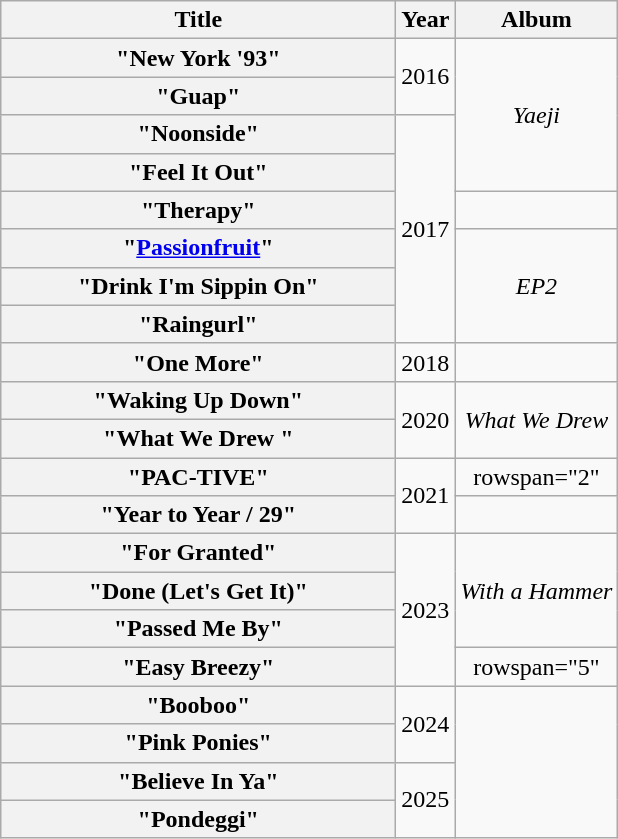<table class="wikitable plainrowheaders" style="text-align:center;">
<tr>
<th scope="col" rowspan="1" style="width:16em;">Title</th>
<th scope="col" rowspan="1">Year</th>
<th scope="col" rowspan="1">Album</th>
</tr>
<tr>
<th scope="row">"New York '93"</th>
<td rowspan="2">2016</td>
<td rowspan="4"><em>Yaeji</em></td>
</tr>
<tr>
<th scope="row">"Guap"</th>
</tr>
<tr>
<th scope="row">"Noonside"</th>
<td rowspan="6">2017</td>
</tr>
<tr>
<th scope="row">"Feel It Out"</th>
</tr>
<tr>
<th scope="row">"Therapy"</th>
<td></td>
</tr>
<tr>
<th scope="row">"<a href='#'>Passionfruit</a>"</th>
<td rowspan="3"><em>EP2</em></td>
</tr>
<tr>
<th scope="row">"Drink I'm Sippin On"</th>
</tr>
<tr>
<th scope="row">"Raingurl"</th>
</tr>
<tr>
<th scope="row">"One More"</th>
<td>2018</td>
<td></td>
</tr>
<tr>
<th scope="row">"Waking Up Down"</th>
<td rowspan="2">2020</td>
<td rowspan="2"><em>What We Drew</em> </td>
</tr>
<tr>
<th scope="row">"What We Drew "</th>
</tr>
<tr>
<th scope="row">"PAC-TIVE"</th>
<td rowspan="2">2021</td>
<td>rowspan="2" </td>
</tr>
<tr>
<th scope="row">"Year to Year / 29"</th>
</tr>
<tr>
<th scope="row">"For Granted"</th>
<td rowspan="4">2023</td>
<td rowspan="3"><em>With a Hammer</em></td>
</tr>
<tr>
<th scope="row">"Done (Let's Get It)"</th>
</tr>
<tr>
<th scope="row">"Passed Me By"</th>
</tr>
<tr>
<th scope="row">"Easy Breezy"</th>
<td>rowspan="5" </td>
</tr>
<tr>
<th scope="row">"Booboo"</th>
<td rowspan="2">2024</td>
</tr>
<tr>
<th scope="row">"Pink Ponies" <br></th>
</tr>
<tr>
<th scope="row">"Believe In Ya" <br></th>
<td rowspan="2">2025</td>
</tr>
<tr>
<th scope="row">"Pondeggi" <br></th>
</tr>
</table>
